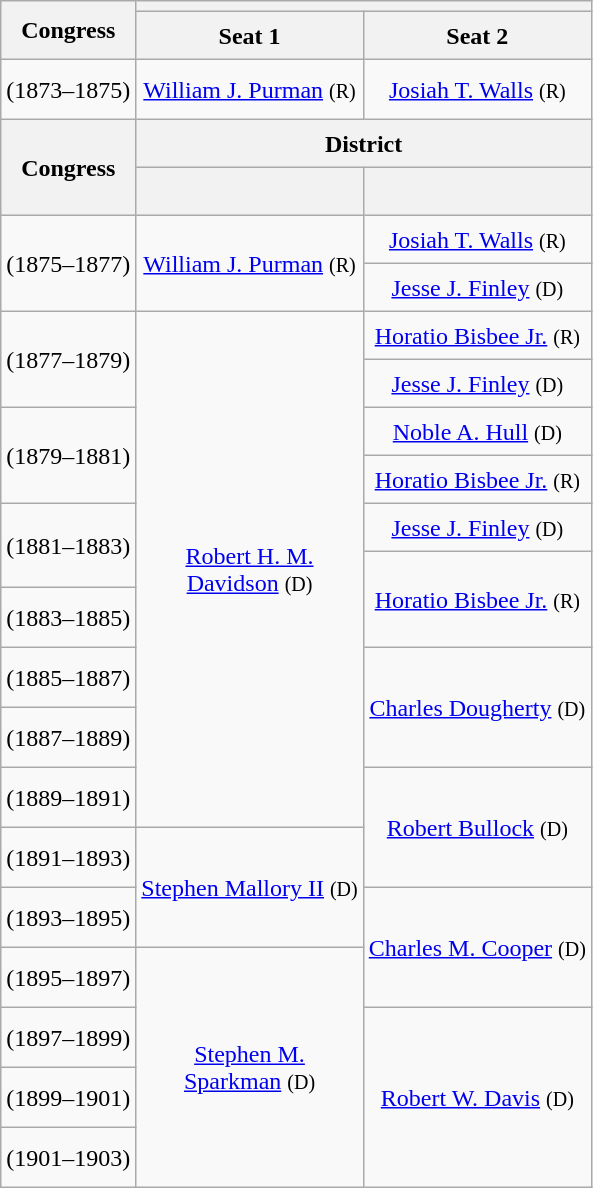<table class=wikitable style="text-align:center">
<tr>
<th rowspan=2>Congress</th>
<th colspan=2></th>
</tr>
<tr style="height:2em">
<th>Seat 1</th>
<th>Seat 2</th>
</tr>
<tr style="height:2.5em">
<td><strong></strong> (1873–1875)</td>
<td><a href='#'>William J. Purman</a> <small>(R)</small></td>
<td><a href='#'>Josiah T. Walls</a> <small>(R)</small></td>
</tr>
<tr style="height:2em">
<th rowspan=2>Congress</th>
<th colspan=2 align=center>District</th>
</tr>
<tr style="height:2em">
<th></th>
<th></th>
</tr>
<tr style="height:2em">
<td rowspan=2><strong></strong> (1875–1877)</td>
<td rowspan=2 ><a href='#'>William J. Purman</a> <small>(R)</small></td>
<td><a href='#'>Josiah T. Walls</a> <small>(R)</small></td>
</tr>
<tr style="height:2em">
<td><a href='#'>Jesse J. Finley</a> <small>(D)</small></td>
</tr>
<tr style="height:2em">
<td rowspan=2><strong></strong> (1877–1879)</td>
<td rowspan=10 ><a href='#'>Robert H. M.<br>Davidson</a> <small>(D)</small></td>
<td><a href='#'>Horatio Bisbee Jr.</a> <small>(R)</small></td>
</tr>
<tr style="height:2em">
<td><a href='#'>Jesse J. Finley</a> <small>(D)</small></td>
</tr>
<tr style="height:2em">
<td rowspan=2><strong></strong> (1879–1881)</td>
<td><a href='#'>Noble A. Hull</a> <small>(D)</small></td>
</tr>
<tr style="height:2em">
<td><a href='#'>Horatio Bisbee Jr.</a> <small>(R)</small></td>
</tr>
<tr style="height:2em">
<td rowspan=2><strong></strong> (1881–1883)</td>
<td><a href='#'>Jesse J. Finley</a> <small>(D)</small></td>
</tr>
<tr style="height:1.5em">
<td rowspan=2 ><a href='#'>Horatio Bisbee Jr.</a> <small>(R)</small></td>
</tr>
<tr style="height:2.5em">
<td><strong></strong> (1883–1885)</td>
</tr>
<tr style="height:2.5em">
<td><strong></strong> (1885–1887)</td>
<td rowspan=2 ><a href='#'>Charles Dougherty</a> <small>(D)</small></td>
</tr>
<tr style="height:2.5em">
<td><strong></strong> (1887–1889)</td>
</tr>
<tr style="height:2.5em">
<td><strong></strong> (1889–1891)</td>
<td rowspan=2 ><a href='#'>Robert Bullock</a> <small>(D)</small></td>
</tr>
<tr style="height:2.5em">
<td><strong></strong> (1891–1893)</td>
<td rowspan=2 ><a href='#'>Stephen Mallory II</a> <small>(D)</small></td>
</tr>
<tr style="height:2.5em">
<td><strong></strong> (1893–1895)</td>
<td rowspan=2 ><a href='#'>Charles M. Cooper</a> <small>(D)</small></td>
</tr>
<tr style="height:2.5em">
<td><strong></strong> (1895–1897)</td>
<td rowspan=4 ><a href='#'>Stephen M.<br>Sparkman</a> <small>(D)</small></td>
</tr>
<tr style="height:2.5em">
<td><strong></strong> (1897–1899)</td>
<td rowspan=3 ><a href='#'>Robert W. Davis</a> <small>(D)</small></td>
</tr>
<tr style="height:2.5em">
<td><strong></strong> (1899–1901)</td>
</tr>
<tr style="height:2.5em">
<td><strong></strong> (1901–1903)</td>
</tr>
</table>
